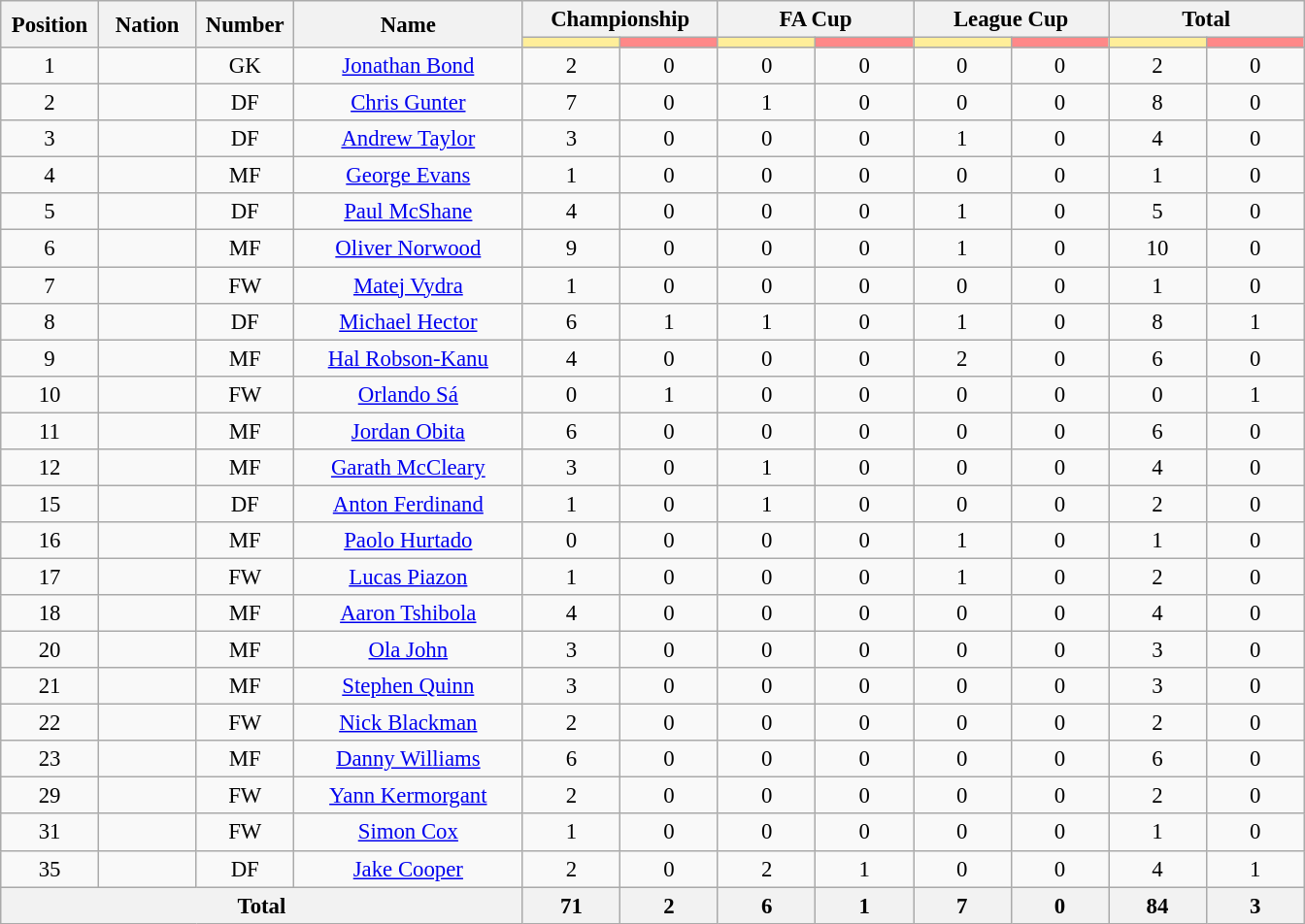<table class="wikitable" style="font-size: 95%; text-align: center">
<tr>
<th rowspan=2 width=60>Position</th>
<th rowspan=2 width=60>Nation</th>
<th rowspan=2 width=60>Number</th>
<th rowspan=2 width=150>Name</th>
<th colspan=2>Championship</th>
<th colspan=2>FA Cup</th>
<th colspan=2>League Cup</th>
<th colspan=2>Total</th>
</tr>
<tr>
<th style="width:60px; background:#fe9;"></th>
<th style="width:60px; background:#ff8888;"></th>
<th style="width:60px; background:#fe9;"></th>
<th style="width:60px; background:#ff8888;"></th>
<th style="width:60px; background:#fe9;"></th>
<th style="width:60px; background:#ff8888;"></th>
<th style="width:60px; background:#fe9;"></th>
<th style="width:60px; background:#ff8888;"></th>
</tr>
<tr>
<td>1</td>
<td></td>
<td>GK</td>
<td><a href='#'>Jonathan Bond</a></td>
<td>2</td>
<td>0</td>
<td>0</td>
<td>0</td>
<td>0</td>
<td>0</td>
<td>2</td>
<td>0</td>
</tr>
<tr>
<td>2</td>
<td></td>
<td>DF</td>
<td><a href='#'>Chris Gunter</a></td>
<td>7</td>
<td>0</td>
<td>1</td>
<td>0</td>
<td>0</td>
<td>0</td>
<td>8</td>
<td>0</td>
</tr>
<tr>
<td>3</td>
<td></td>
<td>DF</td>
<td><a href='#'>Andrew Taylor</a></td>
<td>3</td>
<td>0</td>
<td>0</td>
<td>0</td>
<td>1</td>
<td>0</td>
<td>4</td>
<td>0</td>
</tr>
<tr>
<td>4</td>
<td></td>
<td>MF</td>
<td><a href='#'>George Evans</a></td>
<td>1</td>
<td>0</td>
<td>0</td>
<td>0</td>
<td>0</td>
<td>0</td>
<td>1</td>
<td>0</td>
</tr>
<tr>
<td>5</td>
<td></td>
<td>DF</td>
<td><a href='#'>Paul McShane</a></td>
<td>4</td>
<td>0</td>
<td>0</td>
<td>0</td>
<td>1</td>
<td>0</td>
<td>5</td>
<td>0</td>
</tr>
<tr>
<td>6</td>
<td></td>
<td>MF</td>
<td><a href='#'>Oliver Norwood</a></td>
<td>9</td>
<td>0</td>
<td>0</td>
<td>0</td>
<td>1</td>
<td>0</td>
<td>10</td>
<td>0</td>
</tr>
<tr>
<td>7</td>
<td></td>
<td>FW</td>
<td><a href='#'>Matej Vydra</a></td>
<td>1</td>
<td>0</td>
<td>0</td>
<td>0</td>
<td>0</td>
<td>0</td>
<td>1</td>
<td>0</td>
</tr>
<tr>
<td>8</td>
<td></td>
<td>DF</td>
<td><a href='#'>Michael Hector</a></td>
<td>6</td>
<td>1</td>
<td>1</td>
<td>0</td>
<td>1</td>
<td>0</td>
<td>8</td>
<td>1</td>
</tr>
<tr>
<td>9</td>
<td></td>
<td>MF</td>
<td><a href='#'>Hal Robson-Kanu</a></td>
<td>4</td>
<td>0</td>
<td>0</td>
<td>0</td>
<td>2</td>
<td>0</td>
<td>6</td>
<td>0</td>
</tr>
<tr>
<td>10</td>
<td></td>
<td>FW</td>
<td><a href='#'>Orlando Sá</a></td>
<td>0</td>
<td>1</td>
<td>0</td>
<td>0</td>
<td>0</td>
<td>0</td>
<td>0</td>
<td>1</td>
</tr>
<tr>
<td>11</td>
<td></td>
<td>MF</td>
<td><a href='#'>Jordan Obita</a></td>
<td>6</td>
<td>0</td>
<td>0</td>
<td>0</td>
<td>0</td>
<td>0</td>
<td>6</td>
<td>0</td>
</tr>
<tr>
<td>12</td>
<td></td>
<td>MF</td>
<td><a href='#'>Garath McCleary</a></td>
<td>3</td>
<td>0</td>
<td>1</td>
<td>0</td>
<td>0</td>
<td>0</td>
<td>4</td>
<td>0</td>
</tr>
<tr>
<td>15</td>
<td></td>
<td>DF</td>
<td><a href='#'>Anton Ferdinand</a></td>
<td>1</td>
<td>0</td>
<td>1</td>
<td>0</td>
<td>0</td>
<td>0</td>
<td>2</td>
<td>0</td>
</tr>
<tr>
<td>16</td>
<td></td>
<td>MF</td>
<td><a href='#'>Paolo Hurtado</a></td>
<td>0</td>
<td>0</td>
<td>0</td>
<td>0</td>
<td>1</td>
<td>0</td>
<td>1</td>
<td>0</td>
</tr>
<tr>
<td>17</td>
<td></td>
<td>FW</td>
<td><a href='#'>Lucas Piazon</a></td>
<td>1</td>
<td>0</td>
<td>0</td>
<td>0</td>
<td>1</td>
<td>0</td>
<td>2</td>
<td>0</td>
</tr>
<tr>
<td>18</td>
<td></td>
<td>MF</td>
<td><a href='#'>Aaron Tshibola</a></td>
<td>4</td>
<td>0</td>
<td>0</td>
<td>0</td>
<td>0</td>
<td>0</td>
<td>4</td>
<td>0</td>
</tr>
<tr>
<td>20</td>
<td></td>
<td>MF</td>
<td><a href='#'>Ola John</a></td>
<td>3</td>
<td>0</td>
<td>0</td>
<td>0</td>
<td>0</td>
<td>0</td>
<td>3</td>
<td>0</td>
</tr>
<tr>
<td>21</td>
<td></td>
<td>MF</td>
<td><a href='#'>Stephen Quinn</a></td>
<td>3</td>
<td>0</td>
<td>0</td>
<td>0</td>
<td>0</td>
<td>0</td>
<td>3</td>
<td>0</td>
</tr>
<tr>
<td>22</td>
<td></td>
<td>FW</td>
<td><a href='#'>Nick Blackman</a></td>
<td>2</td>
<td>0</td>
<td>0</td>
<td>0</td>
<td>0</td>
<td>0</td>
<td>2</td>
<td>0</td>
</tr>
<tr>
<td>23</td>
<td></td>
<td>MF</td>
<td><a href='#'>Danny Williams</a></td>
<td>6</td>
<td>0</td>
<td>0</td>
<td>0</td>
<td>0</td>
<td>0</td>
<td>6</td>
<td>0</td>
</tr>
<tr>
<td>29</td>
<td></td>
<td>FW</td>
<td><a href='#'>Yann Kermorgant</a></td>
<td>2</td>
<td>0</td>
<td>0</td>
<td>0</td>
<td>0</td>
<td>0</td>
<td>2</td>
<td>0</td>
</tr>
<tr>
<td>31</td>
<td></td>
<td>FW</td>
<td><a href='#'>Simon Cox</a></td>
<td>1</td>
<td>0</td>
<td>0</td>
<td>0</td>
<td>0</td>
<td>0</td>
<td>1</td>
<td>0</td>
</tr>
<tr>
<td>35</td>
<td></td>
<td>DF</td>
<td><a href='#'>Jake Cooper</a></td>
<td>2</td>
<td>0</td>
<td>2</td>
<td>1</td>
<td>0</td>
<td>0</td>
<td>4</td>
<td>1</td>
</tr>
<tr>
<th colspan=4>Total</th>
<th>71</th>
<th>2</th>
<th>6</th>
<th>1</th>
<th>7</th>
<th>0</th>
<th>84</th>
<th>3</th>
</tr>
</table>
